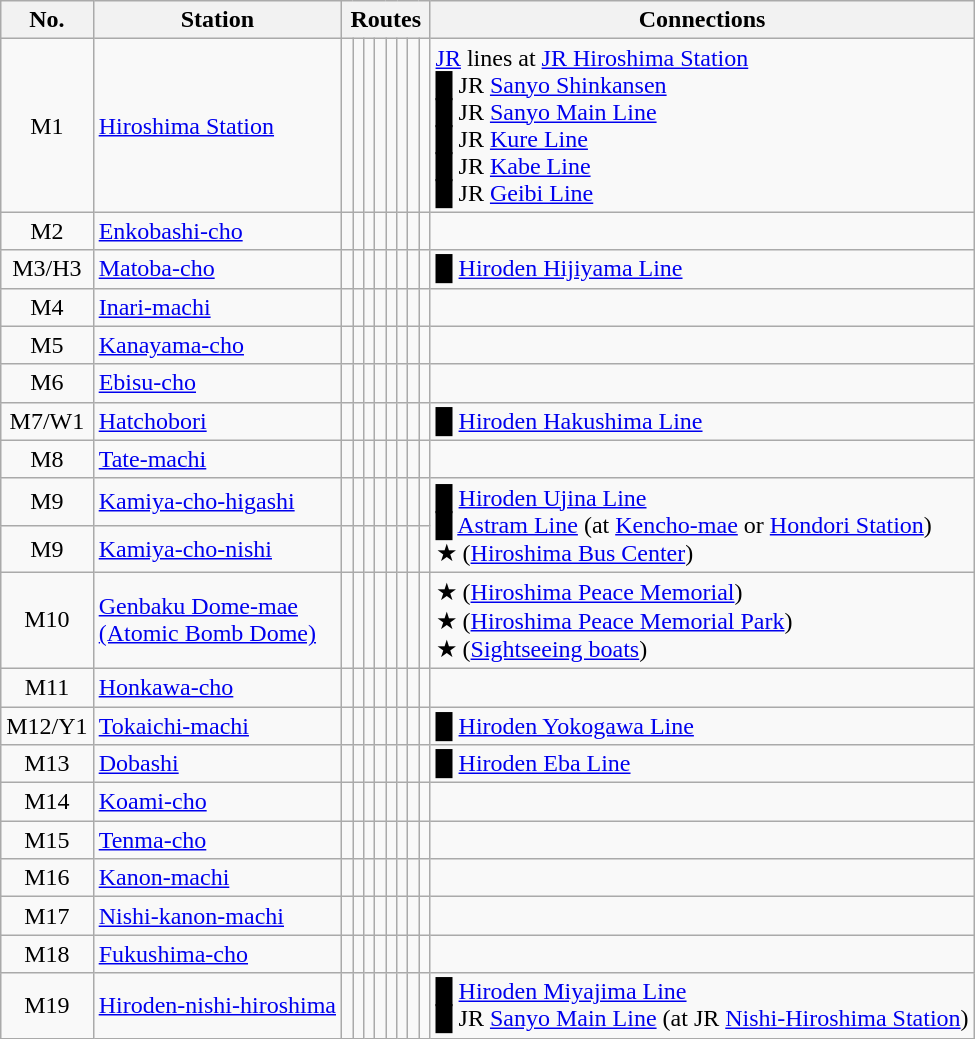<table class="wikitable">
<tr>
<th scope="col">No.</th>
<th scope="col">Station</th>
<th scope="col" colspan="8">Routes</th>
<th scope="col">Connections</th>
</tr>
<tr align=center>
<td>M1</td>
<td align="left"><a href='#'>Hiroshima Station</a></td>
<td></td>
<td></td>
<td></td>
<td></td>
<td></td>
<td></td>
<td></td>
<td></td>
<td align="left"><a href='#'>JR</a> lines at <a href='#'>JR Hiroshima Station</a><br><span>█</span> JR <a href='#'>Sanyo Shinkansen</a><br><span>█</span> JR <a href='#'>Sanyo Main Line</a><br><span>█</span> JR <a href='#'>Kure Line</a><br><span>█</span> JR <a href='#'>Kabe Line</a><br><span>█</span> JR <a href='#'>Geibi Line</a></td>
</tr>
<tr align=center>
<td>M2</td>
<td align="left"><a href='#'>Enkobashi-cho</a></td>
<td></td>
<td></td>
<td></td>
<td></td>
<td></td>
<td></td>
<td></td>
<td></td>
</tr>
<tr align=center>
<td>M3/H3</td>
<td align="left"><a href='#'>Matoba-cho</a></td>
<td></td>
<td></td>
<td></td>
<td></td>
<td></td>
<td></td>
<td></td>
<td></td>
<td align="left"><span>█</span> <a href='#'>Hiroden Hijiyama Line</a></td>
</tr>
<tr align=center>
<td>M4</td>
<td align="left"><a href='#'>Inari-machi</a></td>
<td></td>
<td></td>
<td></td>
<td></td>
<td></td>
<td></td>
<td></td>
<td></td>
<td></td>
</tr>
<tr align=center>
<td>M5</td>
<td align="left"><a href='#'>Kanayama-cho</a></td>
<td></td>
<td></td>
<td></td>
<td></td>
<td></td>
<td></td>
<td></td>
<td></td>
<td></td>
</tr>
<tr align=center>
<td>M6</td>
<td align="left"><a href='#'>Ebisu-cho</a></td>
<td></td>
<td></td>
<td></td>
<td></td>
<td></td>
<td></td>
<td></td>
<td></td>
<td></td>
</tr>
<tr align=center>
<td>M7/W1</td>
<td align="left"><a href='#'>Hatchobori</a></td>
<td></td>
<td></td>
<td></td>
<td></td>
<td></td>
<td></td>
<td></td>
<td></td>
<td align="left"><span>█</span> <a href='#'>Hiroden Hakushima Line</a></td>
</tr>
<tr align=center>
<td>M8</td>
<td align="left"><a href='#'>Tate-machi</a></td>
<td></td>
<td></td>
<td></td>
<td></td>
<td></td>
<td></td>
<td></td>
<td></td>
<td></td>
</tr>
<tr align=center>
<td>M9</td>
<td align="left"><a href='#'>Kamiya-cho-higashi</a></td>
<td></td>
<td></td>
<td></td>
<td></td>
<td></td>
<td></td>
<td></td>
<td></td>
<td align="left" rowspan="2"><span>█</span> <a href='#'>Hiroden Ujina Line</a><br><span>█</span> <a href='#'>Astram Line</a> (at <a href='#'>Kencho-mae</a> or <a href='#'>Hondori Station</a>)<br><span>★</span> (<a href='#'>Hiroshima Bus Center</a>)</td>
</tr>
<tr align=center>
<td>M9</td>
<td align="left"><a href='#'>Kamiya-cho-nishi</a></td>
<td></td>
<td></td>
<td></td>
<td></td>
<td></td>
<td></td>
<td></td>
<td></td>
</tr>
<tr align=center>
<td>M10</td>
<td align="left"><a href='#'>Genbaku Dome-mae</a><br><a href='#'>(Atomic Bomb Dome)</a></td>
<td></td>
<td></td>
<td></td>
<td></td>
<td></td>
<td></td>
<td></td>
<td></td>
<td align="left"><span>★</span> (<a href='#'>Hiroshima Peace Memorial</a>)<br><span>★</span> (<a href='#'>Hiroshima Peace Memorial Park</a>)<br><span>★</span> (<a href='#'>Sightseeing boats</a>)</td>
</tr>
<tr align=center>
<td>M11</td>
<td align="left"><a href='#'>Honkawa-cho</a></td>
<td></td>
<td></td>
<td></td>
<td></td>
<td></td>
<td></td>
<td></td>
<td></td>
<td></td>
</tr>
<tr align=center>
<td>M12/Y1</td>
<td align="left"><a href='#'>Tokaichi-machi</a></td>
<td></td>
<td></td>
<td></td>
<td></td>
<td></td>
<td></td>
<td></td>
<td></td>
<td align="left"><span>█</span> <a href='#'>Hiroden Yokogawa Line</a></td>
</tr>
<tr align=center>
<td>M13</td>
<td align="left"><a href='#'>Dobashi</a></td>
<td></td>
<td></td>
<td></td>
<td></td>
<td></td>
<td></td>
<td></td>
<td></td>
<td align="left"><span>█</span> <a href='#'>Hiroden Eba Line</a></td>
</tr>
<tr align=center>
<td>M14</td>
<td align="left"><a href='#'>Koami-cho</a></td>
<td></td>
<td></td>
<td></td>
<td></td>
<td></td>
<td></td>
<td></td>
<td></td>
<td></td>
</tr>
<tr align=center>
<td>M15</td>
<td align="left"><a href='#'>Tenma-cho</a></td>
<td></td>
<td></td>
<td></td>
<td></td>
<td></td>
<td></td>
<td></td>
<td></td>
<td></td>
</tr>
<tr align=center>
<td>M16</td>
<td align="left"><a href='#'>Kanon-machi</a></td>
<td></td>
<td></td>
<td></td>
<td></td>
<td></td>
<td></td>
<td></td>
<td></td>
<td></td>
</tr>
<tr align=center>
<td>M17</td>
<td align="left"><a href='#'>Nishi-kanon-machi</a></td>
<td></td>
<td></td>
<td></td>
<td></td>
<td></td>
<td></td>
<td></td>
<td></td>
<td></td>
</tr>
<tr align=center>
<td>M18</td>
<td align="left"><a href='#'>Fukushima-cho</a></td>
<td></td>
<td></td>
<td></td>
<td></td>
<td></td>
<td></td>
<td></td>
<td></td>
<td></td>
</tr>
<tr align=center>
<td>M19</td>
<td align="left"><a href='#'>Hiroden-nishi-hiroshima</a></td>
<td></td>
<td></td>
<td></td>
<td></td>
<td></td>
<td></td>
<td></td>
<td></td>
<td align="left"><span>█</span> <a href='#'>Hiroden Miyajima Line</a><br><span>█</span> JR <a href='#'>Sanyo Main Line</a> (at JR <a href='#'>Nishi-Hiroshima Station</a>)</td>
</tr>
</table>
